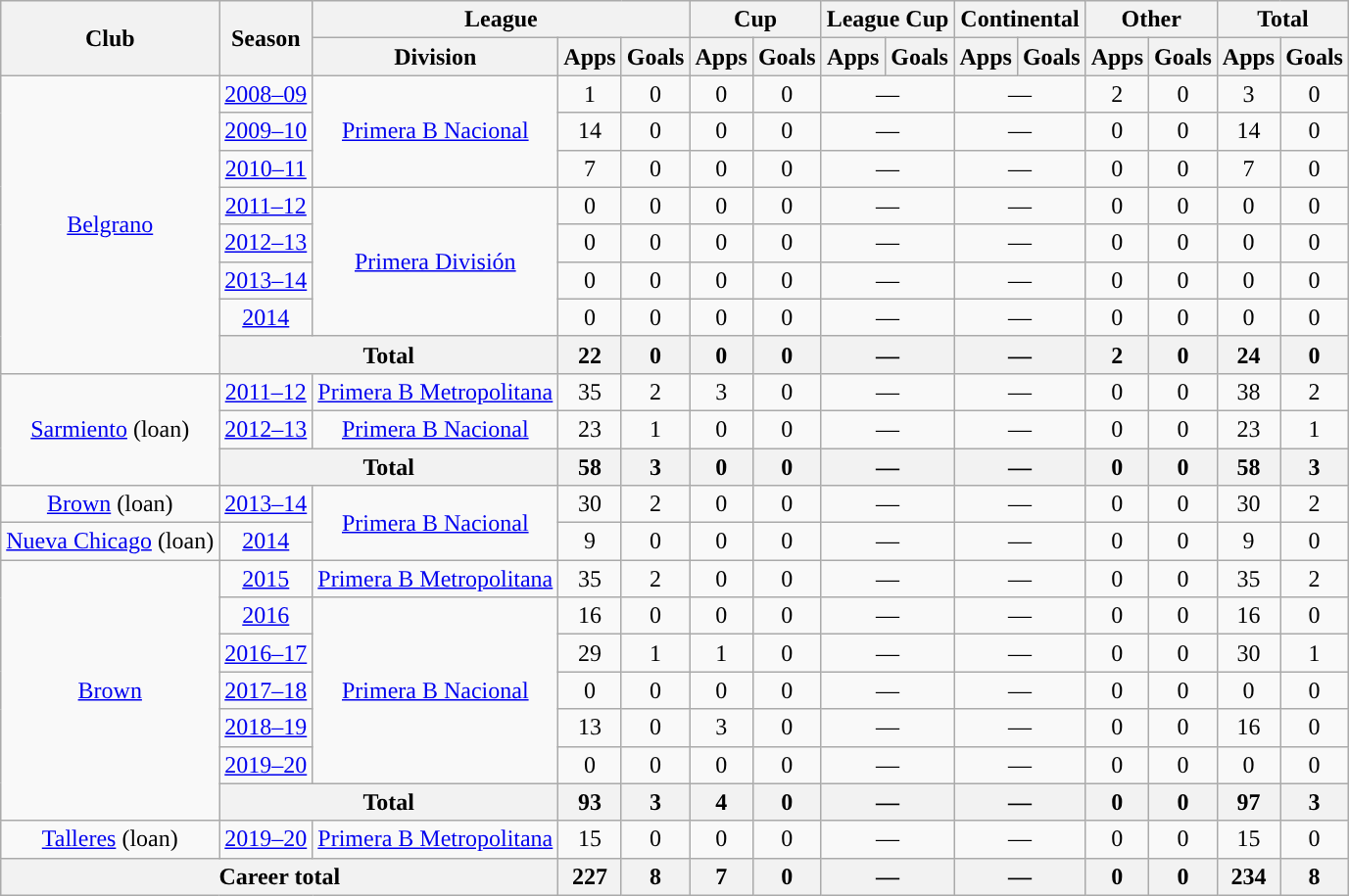<table class="wikitable" style="text-align:center">
<tr>
<th rowspan="2">Club</th>
<th rowspan="2">Season</th>
<th colspan="3">League</th>
<th colspan="2">Cup</th>
<th colspan="2">League Cup</th>
<th colspan="2">Continental</th>
<th colspan="2">Other</th>
<th colspan="2">Total</th>
</tr>
<tr>
<th>Division</th>
<th>Apps</th>
<th>Goals</th>
<th>Apps</th>
<th>Goals</th>
<th>Apps</th>
<th>Goals</th>
<th>Apps</th>
<th>Goals</th>
<th>Apps</th>
<th>Goals</th>
<th>Apps</th>
<th>Goals</th>
</tr>
<tr>
<td rowspan="8"><a href='#'>Belgrano</a></td>
<td><a href='#'>2008–09</a></td>
<td rowspan="3"><a href='#'>Primera B Nacional</a></td>
<td>1</td>
<td>0</td>
<td>0</td>
<td>0</td>
<td colspan="2">—</td>
<td colspan="2">—</td>
<td>2</td>
<td>0</td>
<td>3</td>
<td>0</td>
</tr>
<tr>
<td><a href='#'>2009–10</a></td>
<td>14</td>
<td>0</td>
<td>0</td>
<td>0</td>
<td colspan="2">—</td>
<td colspan="2">—</td>
<td>0</td>
<td>0</td>
<td>14</td>
<td>0</td>
</tr>
<tr>
<td><a href='#'>2010–11</a></td>
<td>7</td>
<td>0</td>
<td>0</td>
<td>0</td>
<td colspan="2">—</td>
<td colspan="2">—</td>
<td>0</td>
<td>0</td>
<td>7</td>
<td>0</td>
</tr>
<tr>
<td><a href='#'>2011–12</a></td>
<td rowspan="4"><a href='#'>Primera División</a></td>
<td>0</td>
<td>0</td>
<td>0</td>
<td>0</td>
<td colspan="2">—</td>
<td colspan="2">—</td>
<td>0</td>
<td>0</td>
<td>0</td>
<td>0</td>
</tr>
<tr>
<td><a href='#'>2012–13</a></td>
<td>0</td>
<td>0</td>
<td>0</td>
<td>0</td>
<td colspan="2">—</td>
<td colspan="2">—</td>
<td>0</td>
<td>0</td>
<td>0</td>
<td>0</td>
</tr>
<tr>
<td><a href='#'>2013–14</a></td>
<td>0</td>
<td>0</td>
<td>0</td>
<td>0</td>
<td colspan="2">—</td>
<td colspan="2">—</td>
<td>0</td>
<td>0</td>
<td>0</td>
<td>0</td>
</tr>
<tr>
<td><a href='#'>2014</a></td>
<td>0</td>
<td>0</td>
<td>0</td>
<td>0</td>
<td colspan="2">—</td>
<td colspan="2">—</td>
<td>0</td>
<td>0</td>
<td>0</td>
<td>0</td>
</tr>
<tr>
<th colspan="2">Total</th>
<th>22</th>
<th>0</th>
<th>0</th>
<th>0</th>
<th colspan="2">—</th>
<th colspan="2">—</th>
<th>2</th>
<th>0</th>
<th>24</th>
<th>0</th>
</tr>
<tr>
<td rowspan="3"><a href='#'>Sarmiento</a> (loan)</td>
<td><a href='#'>2011–12</a></td>
<td rowspan="1"><a href='#'>Primera B Metropolitana</a></td>
<td>35</td>
<td>2</td>
<td>3</td>
<td>0</td>
<td colspan="2">—</td>
<td colspan="2">—</td>
<td>0</td>
<td>0</td>
<td>38</td>
<td>2</td>
</tr>
<tr>
<td><a href='#'>2012–13</a></td>
<td rowspan="1"><a href='#'>Primera B Nacional</a></td>
<td>23</td>
<td>1</td>
<td>0</td>
<td>0</td>
<td colspan="2">—</td>
<td colspan="2">—</td>
<td>0</td>
<td>0</td>
<td>23</td>
<td>1</td>
</tr>
<tr>
<th colspan="2">Total</th>
<th>58</th>
<th>3</th>
<th>0</th>
<th>0</th>
<th colspan="2">—</th>
<th colspan="2">—</th>
<th>0</th>
<th>0</th>
<th>58</th>
<th>3</th>
</tr>
<tr>
<td rowspan="1"><a href='#'>Brown</a> (loan)</td>
<td><a href='#'>2013–14</a></td>
<td rowspan="2"><a href='#'>Primera B Nacional</a></td>
<td>30</td>
<td>2</td>
<td>0</td>
<td>0</td>
<td colspan="2">—</td>
<td colspan="2">—</td>
<td>0</td>
<td>0</td>
<td>30</td>
<td>2</td>
</tr>
<tr>
<td rowspan="1"><a href='#'>Nueva Chicago</a> (loan)</td>
<td><a href='#'>2014</a></td>
<td>9</td>
<td>0</td>
<td>0</td>
<td>0</td>
<td colspan="2">—</td>
<td colspan="2">—</td>
<td>0</td>
<td>0</td>
<td>9</td>
<td>0</td>
</tr>
<tr>
<td rowspan="7"><a href='#'>Brown</a></td>
<td><a href='#'>2015</a></td>
<td rowspan="1"><a href='#'>Primera B Metropolitana</a></td>
<td>35</td>
<td>2</td>
<td>0</td>
<td>0</td>
<td colspan="2">—</td>
<td colspan="2">—</td>
<td>0</td>
<td>0</td>
<td>35</td>
<td>2</td>
</tr>
<tr>
<td><a href='#'>2016</a></td>
<td rowspan="5"><a href='#'>Primera B Nacional</a></td>
<td>16</td>
<td>0</td>
<td>0</td>
<td>0</td>
<td colspan="2">—</td>
<td colspan="2">—</td>
<td>0</td>
<td>0</td>
<td>16</td>
<td>0</td>
</tr>
<tr>
<td><a href='#'>2016–17</a></td>
<td>29</td>
<td>1</td>
<td>1</td>
<td>0</td>
<td colspan="2">—</td>
<td colspan="2">—</td>
<td>0</td>
<td>0</td>
<td>30</td>
<td>1</td>
</tr>
<tr>
<td><a href='#'>2017–18</a></td>
<td>0</td>
<td>0</td>
<td>0</td>
<td>0</td>
<td colspan="2">—</td>
<td colspan="2">—</td>
<td>0</td>
<td>0</td>
<td>0</td>
<td>0</td>
</tr>
<tr>
<td><a href='#'>2018–19</a></td>
<td>13</td>
<td>0</td>
<td>3</td>
<td>0</td>
<td colspan="2">—</td>
<td colspan="2">—</td>
<td>0</td>
<td>0</td>
<td>16</td>
<td>0</td>
</tr>
<tr>
<td><a href='#'>2019–20</a></td>
<td>0</td>
<td>0</td>
<td>0</td>
<td>0</td>
<td colspan="2">—</td>
<td colspan="2">—</td>
<td>0</td>
<td>0</td>
<td>0</td>
<td>0</td>
</tr>
<tr>
<th colspan="2">Total</th>
<th>93</th>
<th>3</th>
<th>4</th>
<th>0</th>
<th colspan="2">—</th>
<th colspan="2">—</th>
<th>0</th>
<th>0</th>
<th>97</th>
<th>3</th>
</tr>
<tr>
<td rowspan="1"><a href='#'>Talleres</a> (loan)</td>
<td><a href='#'>2019–20</a></td>
<td rowspan="1"><a href='#'>Primera B Metropolitana</a></td>
<td>15</td>
<td>0</td>
<td>0</td>
<td>0</td>
<td colspan="2">—</td>
<td colspan="2">—</td>
<td>0</td>
<td>0</td>
<td>15</td>
<td>0</td>
</tr>
<tr>
<th colspan="3">Career total</th>
<th>227</th>
<th>8</th>
<th>7</th>
<th>0</th>
<th colspan="2">—</th>
<th colspan="2">—</th>
<th>0</th>
<th>0</th>
<th>234</th>
<th>8</th>
</tr>
</table>
